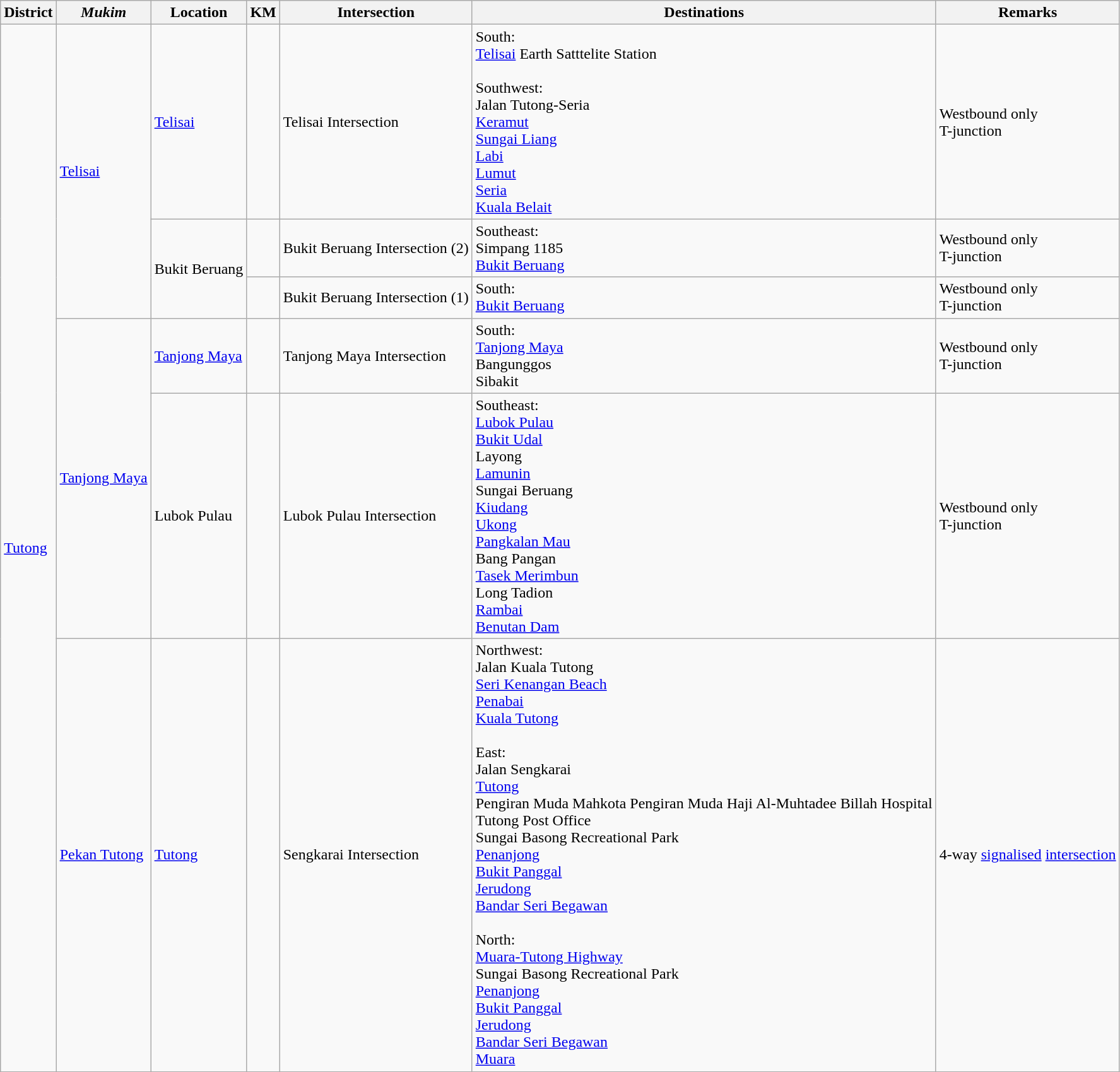<table class="wikitable">
<tr>
<th>District</th>
<th><em>Mukim</em></th>
<th>Location</th>
<th>KM</th>
<th>Intersection</th>
<th>Destinations</th>
<th>Remarks</th>
</tr>
<tr>
<td rowspan="6"><a href='#'>Tutong</a></td>
<td rowspan="3"><a href='#'>Telisai</a></td>
<td><a href='#'>Telisai</a></td>
<td></td>
<td>Telisai Intersection</td>
<td>South:<br><a href='#'>Telisai</a> Earth Satttelite Station<br><br>Southwest:<br> Jalan Tutong-Seria<br><a href='#'>Keramut</a><br><a href='#'>Sungai Liang</a><br><a href='#'>Labi</a><br><a href='#'>Lumut</a><br><a href='#'>Seria</a><br><a href='#'>Kuala Belait</a></td>
<td>Westbound only<br>T-junction</td>
</tr>
<tr>
<td rowspan="2">Bukit Beruang</td>
<td></td>
<td>Bukit Beruang Intersection (2)</td>
<td>Southeast:<br>Simpang 1185<br><a href='#'>Bukit Beruang</a></td>
<td>Westbound only<br>T-junction</td>
</tr>
<tr>
<td></td>
<td>Bukit Beruang Intersection (1)</td>
<td>South:<br><a href='#'>Bukit Beruang</a></td>
<td>Westbound only<br>T-junction</td>
</tr>
<tr>
<td rowspan="2"><a href='#'>Tanjong Maya</a></td>
<td><a href='#'>Tanjong Maya</a></td>
<td></td>
<td>Tanjong Maya Intersection</td>
<td>South:<br><a href='#'>Tanjong Maya</a><br>Bangunggos<br>Sibakit</td>
<td>Westbound only<br>T-junction</td>
</tr>
<tr>
<td>Lubok Pulau</td>
<td></td>
<td>Lubok Pulau Intersection</td>
<td>Southeast:<br><a href='#'>Lubok Pulau</a><br><a href='#'>Bukit Udal</a><br>Layong<br><a href='#'>Lamunin</a><br>Sungai Beruang<br><a href='#'>Kiudang</a><br><a href='#'>Ukong</a><br><a href='#'>Pangkalan Mau</a><br>Bang Pangan<br><a href='#'>Tasek Merimbun</a><br>Long Tadion<br><a href='#'>Rambai</a><br><a href='#'>Benutan Dam</a></td>
<td>Westbound only<br>T-junction</td>
</tr>
<tr>
<td><a href='#'>Pekan Tutong</a></td>
<td><a href='#'>Tutong</a></td>
<td></td>
<td>Sengkarai Intersection</td>
<td>Northwest:<br>Jalan Kuala Tutong<br><a href='#'>Seri Kenangan Beach</a><br><a href='#'>Penabai</a><br><a href='#'>Kuala Tutong</a><br><br>East:<br>Jalan Sengkarai<br><a href='#'>Tutong</a><br>Pengiran Muda Mahkota Pengiran Muda Haji Al-Muhtadee Billah Hospital <br>Tutong Post Office<br>Sungai Basong Recreational Park<br><a href='#'>Penanjong</a><br><a href='#'>Bukit Panggal</a><br><a href='#'>Jerudong</a><br><a href='#'>Bandar Seri Begawan</a><br><br>North:<br>  <a href='#'>Muara-Tutong Highway</a><br> Sungai Basong Recreational Park<br> <a href='#'>Penanjong</a><br> <a href='#'>Bukit Panggal</a><br> <a href='#'>Jerudong</a><br> <a href='#'>Bandar Seri Begawan</a><br> <a href='#'>Muara</a></td>
<td>4-way <a href='#'>signalised</a> <a href='#'>intersection</a></td>
</tr>
<tr>
</tr>
</table>
